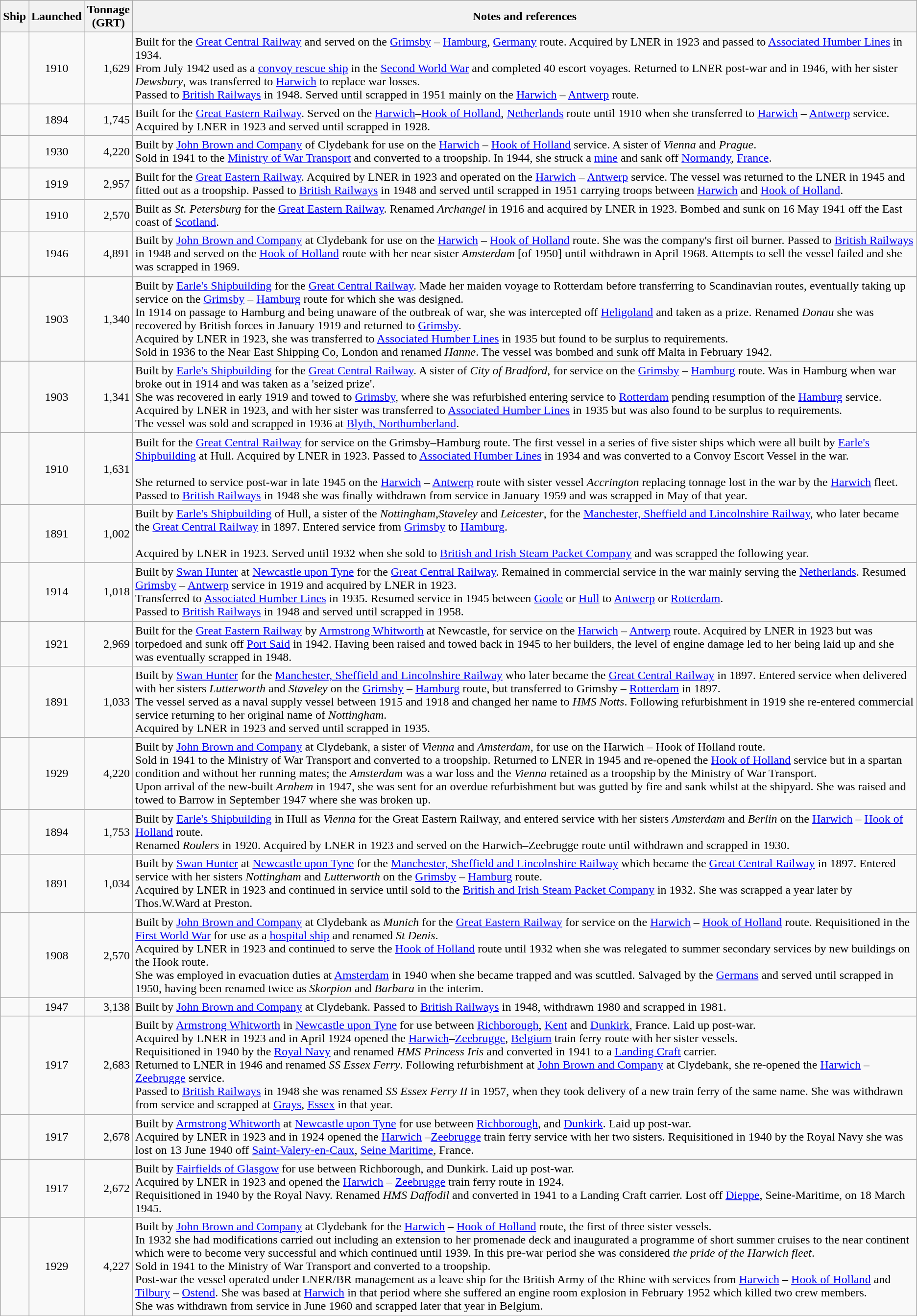<table class="wikitable sortable">
<tr>
<th scope="col">Ship</th>
<th scope="col">Launched</th>
<th scope="col">Tonnage<br>(GRT)</th>
<th scope="col">Notes and references</th>
</tr>
<tr>
<td></td>
<td align="center">1910</td>
<td align="right">1,629</td>
<td>Built for the <a href='#'>Great Central Railway</a> and served on the <a href='#'>Grimsby</a> – <a href='#'>Hamburg</a>, <a href='#'>Germany</a> route. Acquired by <abbr>LNER</abbr> in 1923 and passed to <a href='#'>Associated Humber Lines</a> in 1934.<br>From July 1942 used as a <a href='#'>convoy rescue ship</a> in the <a href='#'>Second World War</a> and completed 40 escort voyages. Returned to LNER post-war and in 1946, with her sister <em>Dewsbury</em>, was transferred to <a href='#'>Harwich</a> to replace war losses.<br>Passed to <a href='#'>British Railways</a> in 1948. Served until scrapped in 1951 mainly on the <a href='#'>Harwich</a> – <a href='#'>Antwerp</a> route.</td>
</tr>
<tr>
<td></td>
<td align="center">1894</td>
<td align="right">1,745</td>
<td>Built for the <a href='#'>Great Eastern Railway</a>. Served on the <a href='#'>Harwich</a>–<a href='#'>Hook of Holland</a>, <a href='#'>Netherlands</a> route until 1910 when she transferred to <a href='#'>Harwich</a> – <a href='#'>Antwerp</a> service.<br>Acquired by LNER in 1923 and served until scrapped in 1928.</td>
</tr>
<tr>
<td></td>
<td align="center">1930</td>
<td align="right">4,220</td>
<td>Built by <a href='#'>John Brown and Company</a> of Clydebank for use on the <a href='#'>Harwich</a> – <a href='#'>Hook of Holland</a> service. A sister of <em>Vienna</em> and <em>Prague</em>.<br>Sold in 1941 to the <a href='#'>Ministry of War Transport</a> and converted to a troopship. In 1944, she struck a <a href='#'>mine</a> and sank off <a href='#'>Normandy</a>, <a href='#'>France</a>.</td>
</tr>
<tr>
<td></td>
<td align="center">1919</td>
<td align="right">2,957</td>
<td>Built for the <a href='#'>Great Eastern Railway</a>. Acquired by LNER in 1923 and operated on the <a href='#'>Harwich</a> – <a href='#'>Antwerp</a> service. The vessel was returned to the LNER in 1945 and fitted out as a troopship. Passed to <a href='#'>British Railways</a> in 1948 and served until scrapped in 1951 carrying troops between <a href='#'>Harwich</a> and <a href='#'>Hook of Holland</a>.</td>
</tr>
<tr>
<td></td>
<td align="center">1910</td>
<td align="right">2,570</td>
<td>Built as <em>St. Petersburg</em> for the <a href='#'>Great Eastern Railway</a>. Renamed <em>Archangel</em> in 1916 and acquired by LNER in 1923. Bombed and sunk on 16 May 1941 off the East coast of <a href='#'>Scotland</a>.</td>
</tr>
<tr>
<td></td>
<td align="center">1946</td>
<td align="right">4,891</td>
<td>Built by <a href='#'>John Brown and Company</a> at Clydebank for use on the <a href='#'>Harwich</a> – <a href='#'>Hook of Holland</a> route. She was the company's first oil burner. Passed to <a href='#'>British Railways</a> in 1948 and served on the <a href='#'>Hook of Holland</a> route with her near sister <em>Amsterdam</em> [of 1950] until withdrawn in April 1968. Attempts to sell the vessel failed and she was scrapped in 1969.</td>
</tr>
<tr |>
</tr>
<tr>
<td></td>
<td align="center">1903</td>
<td align="right">1,340</td>
<td>Built by <a href='#'>Earle's Shipbuilding</a> for the <a href='#'>Great Central Railway</a>. Made her maiden voyage to Rotterdam before transferring to Scandinavian routes, eventually taking up service on the <a href='#'>Grimsby</a> – <a href='#'>Hamburg</a> route for which she was designed.<br>In 1914 on passage to Hamburg and being unaware of the outbreak of war, she was intercepted off <a href='#'>Heligoland</a> and taken as a prize. Renamed <em>Donau</em> she was recovered by British forces in January 1919 and returned to <a href='#'>Grimsby</a>.<br>Acquired by LNER in 1923, she was transferred to <a href='#'>Associated Humber Lines</a> in 1935 but found to be surplus to requirements.<br>Sold in 1936 to the Near East Shipping Co, London and renamed <em>Hanne</em>. The vessel was bombed and sunk off Malta in February 1942.</td>
</tr>
<tr>
<td></td>
<td align="center">1903</td>
<td align="right">1,341</td>
<td>Built by <a href='#'>Earle's Shipbuilding</a> for the <a href='#'>Great Central Railway</a>. A sister of <em>City of Bradford</em>, for service on the <a href='#'>Grimsby</a> – <a href='#'>Hamburg</a> route. Was in Hamburg when war broke out in 1914 and was taken as a 'seized prize'.<br>She was recovered in early 1919 and towed to <a href='#'>Grimsby</a>, where she was refurbished entering service to <a href='#'>Rotterdam</a> pending resumption of the <a href='#'>Hamburg</a> service. Acquired by LNER in 1923, and with her sister was transferred to <a href='#'>Associated Humber Lines</a> in 1935 but was also found to be surplus to requirements.<br>The vessel was sold and scrapped in 1936 at <a href='#'>Blyth, Northumberland</a>.</td>
</tr>
<tr>
<td></td>
<td align="center">1910</td>
<td align="right">1,631</td>
<td>Built for the <a href='#'>Great Central Railway</a> for service on the Grimsby–Hamburg route. The first vessel in a series of five sister ships which were all built by <a href='#'>Earle's Shipbuilding</a> at Hull. Acquired by LNER in 1923. Passed to <a href='#'>Associated Humber Lines</a> in 1934 and was converted to a Convoy Escort Vessel in the war.<br><br>She returned to service post-war in late 1945 on the <a href='#'>Harwich</a> – <a href='#'>Antwerp</a> route with sister vessel <em>Accrington</em> replacing tonnage lost in the war by the <a href='#'>Harwich</a> fleet. Passed to <a href='#'>British Railways</a> in 1948 she was finally withdrawn from service in January 1959 and was scrapped in May of that year.</td>
</tr>
<tr>
<td></td>
<td align="center">1891</td>
<td align="right">1,002</td>
<td>Built by <a href='#'>Earle's Shipbuilding</a> of Hull, a sister of the <em>Nottingham</em>,<em>Staveley</em> and <em>Leicester</em>, for the <a href='#'>Manchester, Sheffield and Lincolnshire Railway</a>, who later became the <a href='#'>Great Central Railway</a> in 1897. Entered service from <a href='#'>Grimsby</a> to <a href='#'>Hamburg</a>.<br><br>Acquired by LNER in 1923. Served until 1932 when she sold to <a href='#'>British and Irish Steam Packet Company</a> and was scrapped the following year.</td>
</tr>
<tr>
<td></td>
<td align="center">1914</td>
<td align="right">1,018</td>
<td>Built by <a href='#'>Swan Hunter</a> at <a href='#'>Newcastle upon Tyne</a> for the <a href='#'>Great Central Railway</a>. Remained in commercial service in the war mainly serving the <a href='#'>Netherlands</a>. Resumed <a href='#'>Grimsby</a> – <a href='#'>Antwerp</a> service in 1919 and acquired by LNER in 1923.<br>Transferred to <a href='#'>Associated Humber Lines</a> in 1935. Resumed service in 1945 between <a href='#'>Goole</a> or <a href='#'>Hull</a> to <a href='#'>Antwerp</a> or <a href='#'>Rotterdam</a>.<br>Passed to <a href='#'>British Railways</a> in 1948 and served until scrapped in 1958.</td>
</tr>
<tr>
<td></td>
<td align="center">1921</td>
<td align="right">2,969</td>
<td>Built for the <a href='#'>Great Eastern Railway</a> by <a href='#'>Armstrong Whitworth</a> at Newcastle, for service on the <a href='#'>Harwich</a> – <a href='#'>Antwerp</a> route. Acquired by LNER in 1923 but was torpedoed and sunk off <a href='#'>Port Said</a> in 1942. Having been raised and towed back in 1945 to her builders, the level of engine damage led to her being laid up and she was eventually scrapped in 1948.</td>
</tr>
<tr>
<td></td>
<td align="center">1891</td>
<td align="right">1,033</td>
<td>Built by <a href='#'>Swan Hunter</a> for the <a href='#'>Manchester, Sheffield and Lincolnshire Railway</a> who later became the <a href='#'>Great Central Railway</a> in 1897. Entered service when delivered with her sisters <em>Lutterworth</em> and <em>Staveley</em> on the <a href='#'>Grimsby</a> – <a href='#'>Hamburg</a> route, but transferred to Grimsby – <a href='#'>Rotterdam</a> in 1897.<br>The vessel served as a naval supply vessel between 1915 and 1918 and changed her name to <em>HMS Notts</em>. Following refurbishment in 1919 she re-entered commercial service returning to her original name of <em>Nottingham</em>.<br>Acquired by LNER in 1923 and served until scrapped in 1935.</td>
</tr>
<tr>
<td></td>
<td align="center">1929</td>
<td align="right">4,220</td>
<td>Built by <a href='#'>John Brown and Company</a> at Clydebank, a sister of <em>Vienna</em> and <em>Amsterdam</em>, for use on the Harwich – Hook of Holland route.<br>Sold in 1941 to the Ministry of War Transport and converted to a troopship. Returned to LNER in 1945 and re-opened the <a href='#'>Hook of Holland</a> service but in a spartan condition and without her running mates; the <em>Amsterdam</em> was a war loss and the <em>Vienna</em> retained as a troopship by the Ministry of War Transport.<br>Upon arrival of the new-built <em>Arnhem</em> in 1947, she was sent for an overdue refurbishment but was gutted by fire and sank whilst at the shipyard. She was raised and towed to Barrow in September 1947 where she was broken up.</td>
</tr>
<tr>
<td></td>
<td align="center">1894</td>
<td align="right">1,753</td>
<td>Built by <a href='#'>Earle's Shipbuilding</a> in Hull as <em>Vienna</em> for the Great Eastern Railway, and entered service with her sisters <em>Amsterdam</em> and <em>Berlin</em> on the <a href='#'>Harwich</a> – <a href='#'>Hook of Holland</a> route.<br>Renamed <em>Roulers</em> in 1920. Acquired by LNER in 1923 and served on the Harwich–Zeebrugge route until withdrawn and scrapped in 1930.</td>
</tr>
<tr>
<td></td>
<td align="center">1891</td>
<td align="right">1,034</td>
<td>Built by <a href='#'>Swan Hunter</a> at <a href='#'>Newcastle upon Tyne</a> for the <a href='#'>Manchester, Sheffield and Lincolnshire Railway</a> which became the <a href='#'>Great Central Railway</a> in 1897. Entered service with her sisters <em>Nottingham</em> and <em>Lutterworth</em> on the <a href='#'>Grimsby</a> – <a href='#'>Hamburg</a> route.<br>Acquired by LNER in 1923 and continued in service until sold to the <a href='#'>British and Irish Steam Packet Company</a> in 1932. She was scrapped a year later by Thos.W.Ward at Preston.</td>
</tr>
<tr>
<td></td>
<td align="center">1908</td>
<td align="right">2,570</td>
<td>Built by <a href='#'>John Brown and Company</a> at Clydebank as <em>Munich</em> for the <a href='#'>Great Eastern Railway</a> for service on the <a href='#'>Harwich</a> – <a href='#'>Hook of Holland</a> route. Requisitioned in the <a href='#'>First World War</a> for use as a <a href='#'>hospital ship</a> and renamed <em>St Denis</em>.<br>Acquired by LNER in 1923 and continued to serve the <a href='#'>Hook of Holland</a> route until 1932 when she was relegated to summer secondary services by new buildings on the Hook route.<br>She was employed in evacuation duties at <a href='#'>Amsterdam</a> in 1940 when she became trapped and was scuttled. Salvaged by the <a href='#'>Germans</a> and served until scrapped in 1950, having been renamed twice as <em>Skorpion</em> and <em>Barbara</em> in the interim.</td>
</tr>
<tr>
<td></td>
<td align="center">1947</td>
<td align="right">3,138</td>
<td>Built by <a href='#'>John Brown and Company</a> at Clydebank. Passed to <a href='#'>British Railways</a> in 1948, withdrawn 1980 and scrapped in 1981.</td>
</tr>
<tr>
<td></td>
<td align="center">1917</td>
<td align="right">2,683</td>
<td>Built by <a href='#'>Armstrong Whitworth</a> in <a href='#'>Newcastle upon Tyne</a> for use between <a href='#'>Richborough</a>, <a href='#'>Kent</a> and <a href='#'>Dunkirk</a>, France. Laid up post-war.<br>Acquired by LNER in 1923 and in April 1924 opened the <a href='#'>Harwich</a>–<a href='#'>Zeebrugge</a>, <a href='#'>Belgium</a> train ferry route with her sister vessels.<br>Requisitioned in 1940 by the <a href='#'>Royal Navy</a> and renamed <em>HMS Princess Iris</em> and converted in 1941 to a <a href='#'>Landing Craft</a> carrier.<br>Returned to LNER in 1946 and renamed <em>SS Essex Ferry</em>. Following refurbishment at <a href='#'>John Brown and Company</a> at Clydebank, she re-opened the <a href='#'>Harwich</a> – <a href='#'>Zeebrugge</a> service.<br>Passed to <a href='#'>British Railways</a> in 1948 she was renamed <em>SS Essex Ferry II</em> in 1957, when they took delivery of a new train ferry of the same name. She was withdrawn from service and scrapped at <a href='#'>Grays</a>, <a href='#'>Essex</a> in that year.</td>
</tr>
<tr>
<td></td>
<td align="center">1917</td>
<td align="right">2,678</td>
<td>Built by <a href='#'>Armstrong Whitworth</a> at <a href='#'>Newcastle upon Tyne</a> for use between <a href='#'>Richborough</a>, and <a href='#'>Dunkirk</a>. Laid up post-war.<br>Acquired by LNER in 1923 and in 1924 opened the <a href='#'>Harwich</a> –<a href='#'>Zeebrugge</a> train ferry service with her two sisters. Requisitioned in 1940 by the Royal Navy she was lost on 13 June 1940 off <a href='#'>Saint-Valery-en-Caux</a>, <a href='#'>Seine Maritime</a>, France.</td>
</tr>
<tr>
<td></td>
<td align="center">1917</td>
<td align="right">2,672</td>
<td>Built by <a href='#'>Fairfields of Glasgow</a> for use between Richborough, and Dunkirk. Laid up post-war.<br>Acquired by LNER in 1923 and opened the <a href='#'>Harwich</a> – <a href='#'>Zeebrugge</a> train ferry route in 1924.<br>Requisitioned in 1940 by the Royal Navy. Renamed <em>HMS Daffodil</em> and converted in 1941 to a Landing Craft carrier. Lost off <a href='#'>Dieppe</a>, Seine-Maritime, on 18 March 1945.</td>
</tr>
<tr>
<td></td>
<td align="center">1929</td>
<td align="right">4,227</td>
<td>Built by <a href='#'>John Brown and Company</a> at Clydebank for the <a href='#'>Harwich</a> – <a href='#'>Hook of Holland</a> route, the first of three sister vessels.<br>In 1932 she had modifications carried out including an extension to her promenade deck and inaugurated a programme of short summer cruises to the near continent which were to become very successful and which continued until 1939. In this pre-war period she was considered <em>the pride of the Harwich fleet</em>.<br>Sold in 1941 to the Ministry of War Transport and converted to a troopship.<br>Post-war the vessel operated under LNER/BR management as a leave ship for the British Army of the Rhine with services from <a href='#'>Harwich</a> – <a href='#'>Hook of Holland</a> and <a href='#'>Tilbury</a> – <a href='#'>Ostend</a>. She was based at <a href='#'>Harwich</a> in that period where she suffered an engine room explosion in February 1952 which killed two crew members.<br>She was withdrawn from service in June 1960 and scrapped later that year in Belgium.</td>
</tr>
</table>
